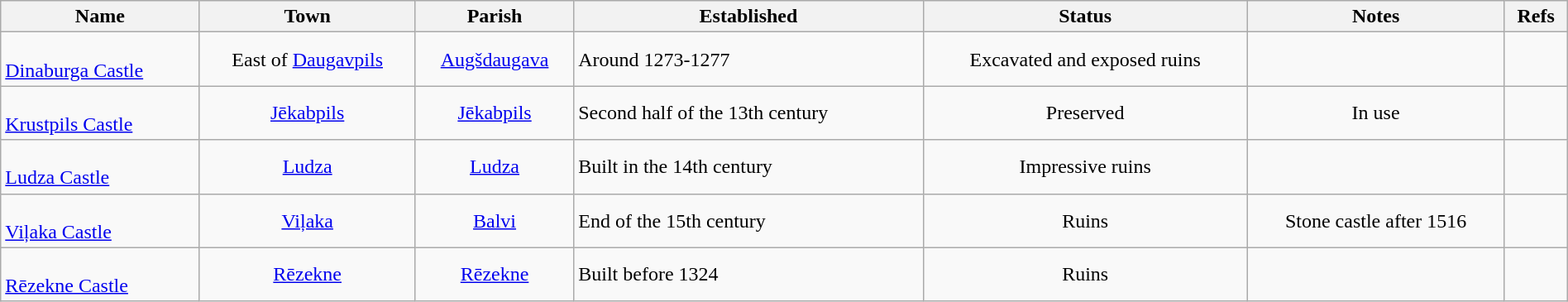<table class="sortable wikitable defaultcenter" style="width:100%; margin:auto;">
<tr>
<th scope="col">Name</th>
<th scope="col">Town</th>
<th scope="col">Parish</th>
<th scope="col">Established</th>
<th scope="col">Status</th>
<th scope="col">Notes</th>
<th scope="col">Refs</th>
</tr>
<tr>
<td align="left"><br><a href='#'>Dinaburga Castle</a></td>
<td align="center">East of <a href='#'>Daugavpils</a></td>
<td align="center"><a href='#'>Augšdaugava</a></td>
<td data-sort-value="1277">Around 1273-1277</td>
<td align="center">Excavated and exposed ruins</td>
<td align="center"></td>
<td align="center"></td>
</tr>
<tr>
<td align="left"><br><a href='#'>Krustpils Castle</a></td>
<td align="center"><a href='#'>Jēkabpils</a></td>
<td align="center"><a href='#'>Jēkabpils</a></td>
<td data-sort-value="1300">Second half of the 13th century</td>
<td align="center">Preserved</td>
<td align="center">In use</td>
<td align="center"></td>
</tr>
<tr>
<td align="left"><br><a href='#'>Ludza Castle</a></td>
<td align="center"><a href='#'>Ludza</a></td>
<td align="center"><a href='#'>Ludza</a></td>
<td data-sort-value="1400">Built in the 14th century</td>
<td align="center">Impressive ruins</td>
<td align="center"></td>
<td align="center"></td>
</tr>
<tr>
<td align="left"><br><a href='#'>Viļaka Castle</a></td>
<td align="center"><a href='#'>Viļaka</a></td>
<td align="center"><a href='#'>Balvi</a></td>
<td data-sort-value="1500">End of the 15th century</td>
<td align="center">Ruins</td>
<td align="center">Stone castle after 1516</td>
<td align="center"></td>
</tr>
<tr>
<td align="left"><br><a href='#'>Rēzekne Castle</a></td>
<td align="center"><a href='#'>Rēzekne</a></td>
<td align="center"><a href='#'>Rēzekne</a></td>
<td data-sort-value="1324">Built before 1324</td>
<td align="center">Ruins</td>
<td align="center"></td>
<td align="center"></td>
</tr>
</table>
